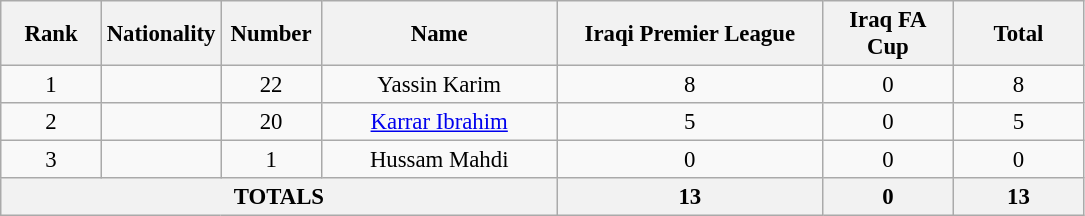<table class="wikitable" style="font-size: 95%; text-align: center;">
<tr>
<th width=60>Rank</th>
<th width=60>Nationality</th>
<th width=60>Number</th>
<th width=150>Name</th>
<th width=170>Iraqi Premier League</th>
<th width=80>Iraq FA Cup</th>
<th width=80>Total</th>
</tr>
<tr>
<td rowspan="1">1</td>
<td></td>
<td>22</td>
<td>Yassin Karim</td>
<td>8</td>
<td>0</td>
<td>8</td>
</tr>
<tr>
<td rowspan="1">2</td>
<td></td>
<td>20</td>
<td><a href='#'>Karrar Ibrahim</a></td>
<td>5</td>
<td>0</td>
<td>5</td>
</tr>
<tr>
<td rowspan="1">3</td>
<td></td>
<td>1</td>
<td>Hussam Mahdi</td>
<td>0</td>
<td>0</td>
<td>0</td>
</tr>
<tr>
<th colspan="4">TOTALS</th>
<th>13</th>
<th>0</th>
<th>13</th>
</tr>
</table>
